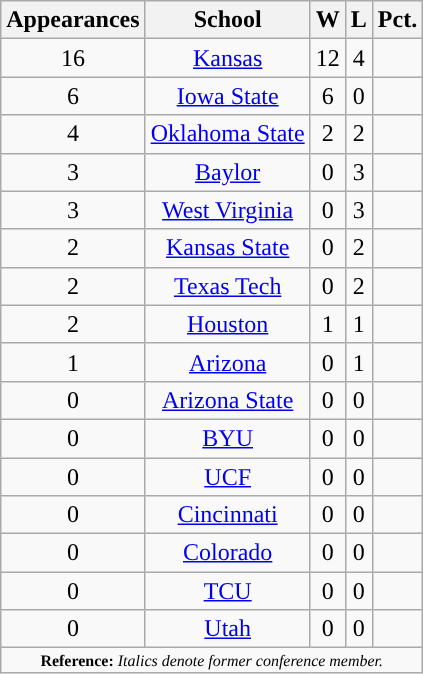<table class="wikitable sortable" style="text-align:center">
<tr>
<th width=px>Appearances</th>
<th width=px>School</th>
<th width=px>W</th>
<th width=px>L</th>
<th width=px>Pct.</th>
</tr>
<tr>
<td>16</td>
<td><a href='#'>Kansas</a></td>
<td>12</td>
<td>4</td>
<td></td>
</tr>
<tr>
<td>6</td>
<td><a href='#'>Iowa State</a></td>
<td>6</td>
<td>0</td>
<td></td>
</tr>
<tr>
<td>4</td>
<td><a href='#'>Oklahoma State</a></td>
<td>2</td>
<td>2</td>
<td></td>
</tr>
<tr>
<td>3</td>
<td><a href='#'>Baylor</a></td>
<td>0</td>
<td>3</td>
<td></td>
</tr>
<tr>
<td>3</td>
<td><a href='#'>West Virginia</a></td>
<td>0</td>
<td>3</td>
<td></td>
</tr>
<tr>
<td>2</td>
<td><a href='#'>Kansas State</a></td>
<td>0</td>
<td>2</td>
<td></td>
</tr>
<tr>
<td>2</td>
<td><a href='#'>Texas Tech</a></td>
<td>0</td>
<td>2</td>
<td></td>
</tr>
<tr>
<td>2</td>
<td><a href='#'>Houston</a></td>
<td>1</td>
<td>1</td>
<td></td>
</tr>
<tr>
<td>1</td>
<td><a href='#'>Arizona</a></td>
<td>0</td>
<td>1</td>
<td></td>
</tr>
<tr>
<td>0</td>
<td><a href='#'>Arizona State</a></td>
<td>0</td>
<td>0</td>
<td></td>
</tr>
<tr>
<td>0</td>
<td><a href='#'>BYU</a></td>
<td>0</td>
<td>0</td>
<td></td>
</tr>
<tr>
<td>0</td>
<td><a href='#'>UCF</a></td>
<td>0</td>
<td>0</td>
<td></td>
</tr>
<tr>
<td>0</td>
<td><a href='#'>Cincinnati</a></td>
<td>0</td>
<td>0</td>
<td></td>
</tr>
<tr>
<td>0</td>
<td><a href='#'>Colorado</a></td>
<td>0</td>
<td>0</td>
<td></td>
</tr>
<tr>
<td>0</td>
<td><a href='#'>TCU</a></td>
<td>0</td>
<td>0</td>
<td></td>
</tr>
<tr>
<td>0</td>
<td><a href='#'>Utah</a></td>
<td>0</td>
<td>0</td>
<td></td>
</tr>
<tr>
<td colspan="5"  style="font-size:8pt; text-align:center;"><strong>Reference:</strong> <em>Italics denote former conference member.</em></td>
</tr>
</table>
